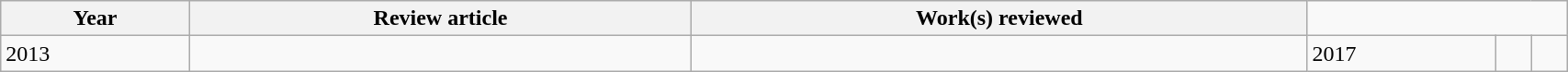<table class='wikitable sortable' width='90%'>
<tr>
<th>Year</th>
<th class='unsortable'>Review article</th>
<th class='unsortable'>Work(s) reviewed</th>
</tr>
<tr>
<td>2013</td>
<td></td>
<td></td>
<td>2017</td>
<td></td>
<td></td>
</tr>
</table>
